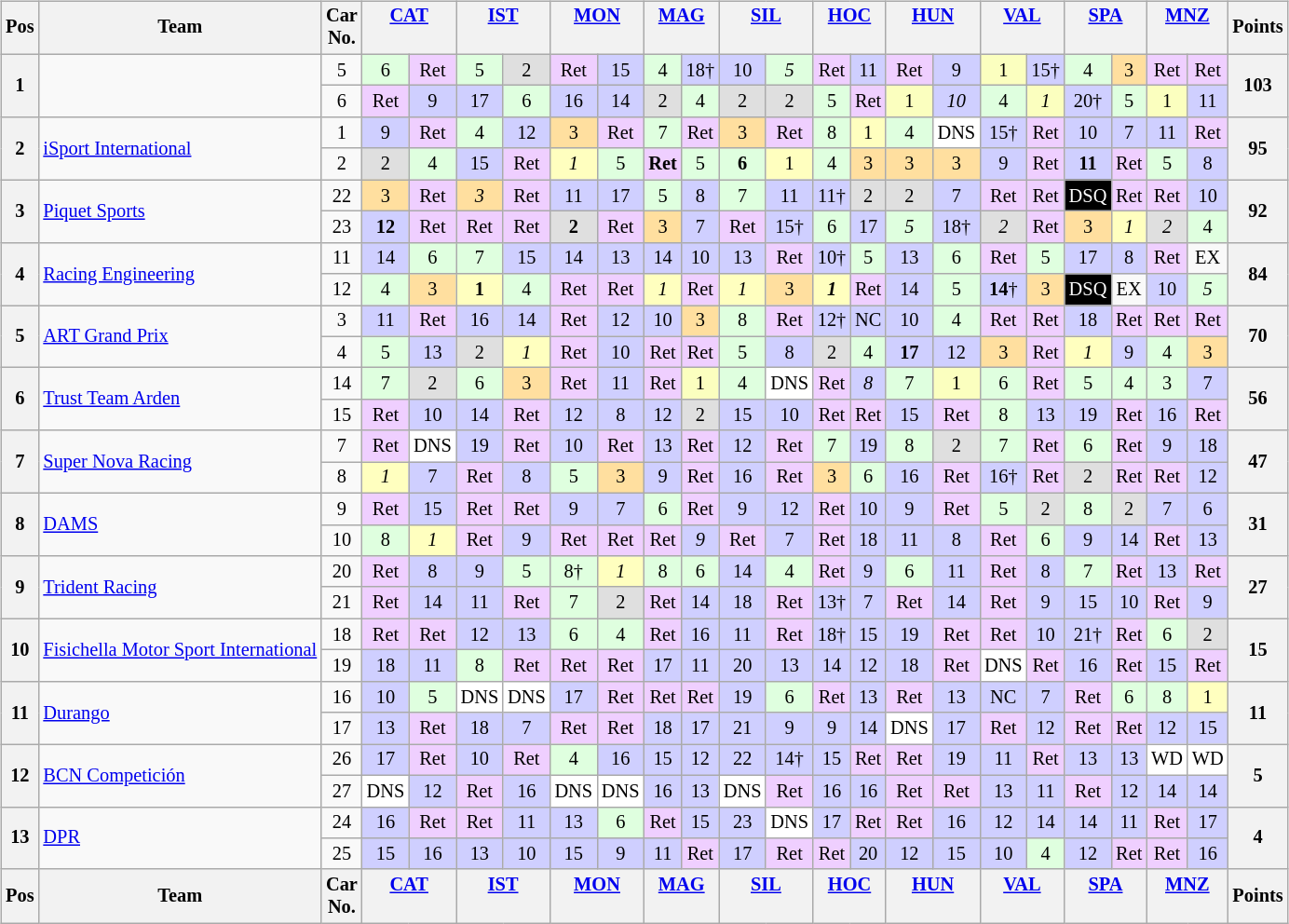<table>
<tr>
<td><br><table class="wikitable" style="font-size: 85%; text-align:center">
<tr valign="top">
<th valign="middle">Pos</th>
<th valign="middle">Team</th>
<th valign="middle">Car<br>No.</th>
<th colspan=2><a href='#'>CAT</a><br> </th>
<th colspan=2><a href='#'>IST</a><br> </th>
<th colspan=2><a href='#'>MON</a><br> </th>
<th colspan=2><a href='#'>MAG</a><br> </th>
<th colspan=2><a href='#'>SIL</a><br> </th>
<th colspan=2><a href='#'>HOC</a><br> </th>
<th colspan=2><a href='#'>HUN</a><br> </th>
<th colspan=2><a href='#'>VAL</a><br> </th>
<th colspan=2><a href='#'>SPA</a><br> </th>
<th colspan=2><a href='#'>MNZ</a><br> </th>
<th valign="middle">Points</th>
</tr>
<tr>
<th rowspan="2">1</th>
<td align="left" rowspan="2"></td>
<td>5</td>
<td style="background:#dfffdf;">6</td>
<td style="background:#efcfff;">Ret</td>
<td style="background:#dfffdf;">5</td>
<td style="background:#dfdfdf;">2</td>
<td style="background:#efcfff;">Ret</td>
<td style="background:#cfcfff;">15</td>
<td style="background:#dfffdf;">4</td>
<td style="background:#cfcfff;">18†</td>
<td style="background:#cfcfff;">10</td>
<td style="background:#dfffdf;"><em>5</em></td>
<td style="background:#efcfff;">Ret</td>
<td style="background:#cfcfff;">11</td>
<td style="background:#efcfff;">Ret</td>
<td style="background:#cfcfff;">9</td>
<td style="background:#fbffbf;">1</td>
<td style="background:#cfcfff;">15†</td>
<td style="background:#dfffdf;">4</td>
<td style="background:#ffdf9f;">3</td>
<td style="background:#efcfff;">Ret</td>
<td style="background:#efcfff;">Ret</td>
<th rowspan="2" align="right"><strong>103</strong></th>
</tr>
<tr>
<td>6</td>
<td style="background:#efcfff;">Ret</td>
<td style="background:#cfcfff;">9</td>
<td style="background:#cfcfff;">17</td>
<td style="background:#dfffdf;">6</td>
<td style="background:#cfcfff;">16</td>
<td style="background:#cfcfff;">14</td>
<td style="background:#dfdfdf;">2</td>
<td style="background:#dfffdf;">4</td>
<td style="background:#dfdfdf;">2</td>
<td style="background:#dfdfdf;">2</td>
<td style="background:#dfffdf;">5</td>
<td style="background:#efcfff;">Ret</td>
<td style="background:#fbffbf;">1</td>
<td style="background:#cfcfff;"><em>10</em></td>
<td style="background:#dfffdf;">4</td>
<td style="background:#fbffbf;"><em>1</em></td>
<td style="background:#cfcfff;">20†</td>
<td style="background:#dfffdf;">5</td>
<td style="background:#fbffbf;">1</td>
<td style="background:#cfcfff;">11</td>
</tr>
<tr>
<th rowspan="2">2</th>
<td align="left" rowspan="2"> <a href='#'>iSport International</a></td>
<td>1</td>
<td style="background:#cfcfff;">9</td>
<td style="background:#efcfff;">Ret</td>
<td style="background:#dfffdf;">4</td>
<td style="background:#cfcfff;">12</td>
<td style="background:#ffdf9f;">3</td>
<td style="background:#efcfff;">Ret</td>
<td style="background:#dfffdf;">7</td>
<td style="background:#efcfff;">Ret</td>
<td style="background:#ffdf9f;">3</td>
<td style="background:#efcfff;">Ret</td>
<td style="background:#dfffdf;">8</td>
<td style="background:#ffffbf;">1</td>
<td style="background:#dfffdf;">4</td>
<td style="background:#ffffff;">DNS</td>
<td style="background:#cfcfff;">15†</td>
<td style="background:#efcfff;">Ret</td>
<td style="background:#cfcfff;">10</td>
<td style="background:#cfcfff;">7</td>
<td style="background:#cfcfff;">11</td>
<td style="background:#efcfff;">Ret</td>
<th rowspan="2" align="right"><strong>95</strong></th>
</tr>
<tr>
<td>2</td>
<td style="background:#dfdfdf;">2</td>
<td style="background:#dfffdf;">4</td>
<td style="background:#cfcfff;">15</td>
<td style="background:#efcfff;">Ret</td>
<td style="background:#ffffbf;"><em>1</em></td>
<td style="background:#dfffdf;">5</td>
<td style="background:#efcfff;"><strong>Ret</strong></td>
<td style="background:#dfffdf;">5</td>
<td style="background:#dfffdf;"><strong>6</strong></td>
<td style="background:#ffffbf;">1</td>
<td style="background:#dfffdf;">4</td>
<td style="background:#ffdf9f;">3</td>
<td style="background:#ffdf9f;">3</td>
<td style="background:#ffdf9f;">3</td>
<td style="background:#cfcfff;">9</td>
<td style="background:#efcfff;">Ret</td>
<td style="background:#cfcfff;"><strong>11</strong></td>
<td style="background:#efcfff;">Ret</td>
<td style="background:#dfffdf;">5</td>
<td style="background:#cfcfff;">8</td>
</tr>
<tr>
<th rowspan="2">3</th>
<td align="left" rowspan="2"> <a href='#'>Piquet Sports</a></td>
<td>22</td>
<td style="background:#ffdf9f;">3</td>
<td style="background:#efcfff;">Ret</td>
<td style="background:#ffdf9f;"><em>3</em></td>
<td style="background:#efcfff;">Ret</td>
<td style="background:#cfcfff;">11</td>
<td style="background:#cfcfff;">17</td>
<td style="background:#dfffdf;">5</td>
<td style="background:#cfcfff;">8</td>
<td style="background:#dfffdf;">7</td>
<td style="background:#cfcfff;">11</td>
<td style="background:#cfcfff;">11†</td>
<td style="background:#dfdfdf;">2</td>
<td style="background:#dfdfdf;">2</td>
<td style="background:#cfcfff;">7</td>
<td style="background:#efcfff;">Ret</td>
<td style="background:#efcfff;">Ret</td>
<td style="background:#000000; color:white">DSQ</td>
<td style="background:#efcfff;">Ret</td>
<td style="background:#efcfff;">Ret</td>
<td style="background:#cfcfff;">10</td>
<th rowspan="2" align="right"><strong>92</strong></th>
</tr>
<tr>
<td>23</td>
<td style="background:#cfcfff;"><strong>12</strong></td>
<td style="background:#efcfff;">Ret</td>
<td style="background:#efcfff;">Ret</td>
<td style="background:#efcfff;">Ret</td>
<td style="background:#dfdfdf;"><strong>2</strong></td>
<td style="background:#efcfff;">Ret</td>
<td style="background:#ffdf9f;">3</td>
<td style="background:#cfcfff;">7</td>
<td style="background:#efcfff;">Ret</td>
<td style="background:#cfcfff;">15†</td>
<td style="background:#dfffdf;">6</td>
<td style="background:#cfcfff;">17</td>
<td style="background:#dfffdf;"><em>5</em></td>
<td style="background:#cfcfff;">18†</td>
<td style="background:#dfdfdf;"><em>2</em></td>
<td style="background:#efcfff;">Ret</td>
<td style="background:#ffdf9f;">3</td>
<td style="background:#ffffbf;"><em>1</em></td>
<td style="background:#dfdfdf;"><em>2</em></td>
<td style="background:#dfffdf;">4</td>
</tr>
<tr>
<th rowspan="2">4</th>
<td align="left" rowspan="2"> <a href='#'>Racing Engineering</a></td>
<td>11</td>
<td style="background:#cfcfff;">14</td>
<td style="background:#dfffdf;">6</td>
<td style="background:#dfffdf;">7</td>
<td style="background:#cfcfff;">15</td>
<td style="background:#cfcfff;">14</td>
<td style="background:#cfcfff;">13</td>
<td style="background:#cfcfff;">14</td>
<td style="background:#cfcfff;">10</td>
<td style="background:#cfcfff;">13</td>
<td style="background:#efcfff;">Ret</td>
<td style="background:#cfcfff;">10†</td>
<td style="background:#dfffdf;">5</td>
<td style="background:#cfcfff;">13</td>
<td style="background:#dfffdf;">6</td>
<td style="background:#efcfff;">Ret</td>
<td style="background:#dfffdf;">5</td>
<td style="background:#cfcfff;">17</td>
<td style="background:#cfcfff;">8</td>
<td style="background:#efcfff;">Ret</td>
<td>EX</td>
<th rowspan="2" align="right"><strong>84</strong></th>
</tr>
<tr>
<td>12</td>
<td style="background:#dfffdf;">4</td>
<td style="background:#ffdf9f;">3</td>
<td style="background:#ffffbf;"><strong>1</strong></td>
<td style="background:#dfffdf;">4</td>
<td style="background:#efcfff;">Ret</td>
<td style="background:#efcfff;">Ret</td>
<td style="background:#ffffbf;"><em>1</em></td>
<td style="background:#efcfff;">Ret</td>
<td style="background:#ffffbf;"><em>1</em></td>
<td style="background:#ffdf9f;">3</td>
<td style="background:#ffffbf;"><strong><em>1</em></strong></td>
<td style="background:#efcfff;">Ret</td>
<td style="background:#cfcfff;">14</td>
<td style="background:#dfffdf;">5</td>
<td style="background:#cfcfff;"><strong>14</strong>†</td>
<td style="background:#ffdf9f;">3</td>
<td style="background:#000000; color:white">DSQ</td>
<td>EX</td>
<td style="background:#cfcfff;">10</td>
<td style="background:#dfffdf;"><em>5</em></td>
</tr>
<tr>
<th rowspan="2">5</th>
<td align="left" rowspan="2"> <a href='#'>ART Grand Prix</a></td>
<td>3</td>
<td style="background:#cfcfff;">11</td>
<td style="background:#efcfff;">Ret</td>
<td style="background:#cfcfff;">16</td>
<td style="background:#cfcfff;">14</td>
<td style="background:#efcfff;">Ret</td>
<td style="background:#cfcfff;">12</td>
<td style="background:#cfcfff;">10</td>
<td style="background:#ffdf9f;">3</td>
<td style="background:#dfffdf;">8</td>
<td style="background:#efcfff;">Ret</td>
<td style="background:#cfcfff;">12†</td>
<td style="background:#cfcfff;">NC</td>
<td style="background:#cfcfff;">10</td>
<td style="background:#dfffdf;">4</td>
<td style="background:#efcfff;">Ret</td>
<td style="background:#efcfff;">Ret</td>
<td style="background:#cfcfff;">18</td>
<td style="background:#efcfff;">Ret</td>
<td style="background:#efcfff;">Ret</td>
<td style="background:#efcfff;">Ret</td>
<th rowspan="2" align="right"><strong>70</strong></th>
</tr>
<tr>
<td>4</td>
<td style="background:#dfffdf;">5</td>
<td style="background:#cfcfff;">13</td>
<td style="background:#dfdfdf;">2</td>
<td style="background:#ffffbf;"><em>1</em></td>
<td style="background:#efcfff;">Ret</td>
<td style="background:#cfcfff;">10</td>
<td style="background:#efcfff;">Ret</td>
<td style="background:#efcfff;">Ret</td>
<td style="background:#dfffdf;">5</td>
<td style="background:#cfcfff;">8</td>
<td style="background:#dfdfdf;">2</td>
<td style="background:#dfffdf;">4</td>
<td style="background:#cfcfff;"><strong>17</strong></td>
<td style="background:#cfcfff;">12</td>
<td style="background:#ffdf9f;">3</td>
<td style="background:#efcfff;">Ret</td>
<td style="background:#ffffbf;"><em>1</em></td>
<td style="background:#cfcfff;">9</td>
<td style="background:#dfffdf;">4</td>
<td style="background:#ffdf9f;">3</td>
</tr>
<tr>
<th rowspan="2">6</th>
<td align="left" rowspan="2"> <a href='#'>Trust Team Arden</a></td>
<td>14</td>
<td style="background:#dfffdf;">7</td>
<td style="background:#dfdfdf;">2</td>
<td style="background:#dfffdf;">6</td>
<td style="background:#ffdf9f;">3</td>
<td style="background:#efcfff;">Ret</td>
<td style="background:#cfcfff;">11</td>
<td style="background:#efcfff;">Ret</td>
<td style="background:#fbffbf;">1</td>
<td style="background:#dfffdf;">4</td>
<td style="background:#ffffff;">DNS</td>
<td style="background:#efcfff;">Ret</td>
<td style="background:#cfcfff;"><em>8</em></td>
<td style="background:#dfffdf;">7</td>
<td style="background:#fbffbf;">1</td>
<td style="background:#dfffdf;">6</td>
<td style="background:#efcfff;">Ret</td>
<td style="background:#dfffdf;">5</td>
<td style="background:#dfffdf;">4</td>
<td style="background:#dfffdf;">3</td>
<td style="background:#cfcfff;">7</td>
<th rowspan="2" align="right"><strong>56</strong></th>
</tr>
<tr>
<td>15</td>
<td style="background:#efcfff;">Ret</td>
<td style="background:#cfcfff;">10</td>
<td style="background:#cfcfff;">14</td>
<td style="background:#efcfff;">Ret</td>
<td style="background:#cfcfff;">12</td>
<td style="background:#cfcfff;">8</td>
<td style="background:#cfcfff;">12</td>
<td style="background:#dfdfdf;">2</td>
<td style="background:#cfcfff;">15</td>
<td style="background:#cfcfff;">10</td>
<td style="background:#efcfff;">Ret</td>
<td style="background:#efcfff;">Ret</td>
<td style="background:#cfcfff;">15</td>
<td style="background:#efcfff;">Ret</td>
<td style="background:#dfffdf;">8</td>
<td style="background:#cfcfff;">13</td>
<td style="background:#cfcfff;">19</td>
<td style="background:#efcfff;">Ret</td>
<td style="background:#cfcfff;">16</td>
<td style="background:#efcfff;">Ret</td>
</tr>
<tr>
<th rowspan="2">7</th>
<td align="left" rowspan="2"> <a href='#'>Super Nova Racing</a></td>
<td>7</td>
<td style="background:#efcfff;">Ret</td>
<td style="background:#ffffff;">DNS</td>
<td style="background:#cfcfff;">19</td>
<td style="background:#efcfff;">Ret</td>
<td style="background:#cfcfff;">10</td>
<td style="background:#efcfff;">Ret</td>
<td style="background:#cfcfff;">13</td>
<td style="background:#efcfff;">Ret</td>
<td style="background:#cfcfff;">12</td>
<td style="background:#efcfff;">Ret</td>
<td style="background:#dfffdf;">7</td>
<td style="background:#cfcfff;">19</td>
<td style="background:#dfffdf;">8</td>
<td style="background:#dfdfdf;">2</td>
<td style="background:#dfffdf;">7</td>
<td style="background:#efcfff;">Ret</td>
<td style="background:#dfffdf;">6</td>
<td style="background:#efcfff;">Ret</td>
<td style="background:#cfcfff;">9</td>
<td style="background:#cfcfff;">18</td>
<th rowspan="2" align="right"><strong>47</strong></th>
</tr>
<tr>
<td>8</td>
<td style="background:#ffffbf;"><em>1</em></td>
<td style="background:#cfcfff;">7</td>
<td style="background:#efcfff;">Ret</td>
<td style="background:#cfcfff;">8</td>
<td style="background:#dfffdf;">5</td>
<td style="background:#ffdf9f;">3</td>
<td style="background:#cfcfff;">9</td>
<td style="background:#efcfff;">Ret</td>
<td style="background:#cfcfff;">16</td>
<td style="background:#efcfff;">Ret</td>
<td style="background:#ffdf9f;">3</td>
<td style="background:#dfffdf;">6</td>
<td style="background:#cfcfff;">16</td>
<td style="background:#efcfff;">Ret</td>
<td style="background:#cfcfff;">16†</td>
<td style="background:#efcfff;">Ret</td>
<td style="background:#dfdfdf;">2</td>
<td style="background:#efcfff;">Ret</td>
<td style="background:#efcfff;">Ret</td>
<td style="background:#cfcfff;">12</td>
</tr>
<tr>
<th rowspan="2">8</th>
<td align="left" rowspan="2"> <a href='#'>DAMS</a></td>
<td>9</td>
<td style="background:#efcfff;">Ret</td>
<td style="background:#cfcfff;">15</td>
<td style="background:#efcfff;">Ret</td>
<td style="background:#efcfff;">Ret</td>
<td style="background:#cfcfff;">9</td>
<td style="background:#cfcfff;">7</td>
<td style="background:#dfffdf;">6</td>
<td style="background:#efcfff;">Ret</td>
<td style="background:#cfcfff;">9</td>
<td style="background:#cfcfff;">12</td>
<td style="background:#efcfff;">Ret</td>
<td style="background:#cfcfff;">10</td>
<td style="background:#cfcfff;">9</td>
<td style="background:#efcfff;">Ret</td>
<td style="background:#dfffdf;">5</td>
<td style="background:#dfdfdf;">2</td>
<td style="background:#dfffdf;">8</td>
<td style="background:#dfdfdf;">2</td>
<td style="background:#cfcfff;">7</td>
<td style="background:#cfcfff;">6</td>
<th rowspan="2" align="right"><strong>31</strong></th>
</tr>
<tr>
<td>10</td>
<td style="background:#dfffdf;">8</td>
<td style="background:#ffffbf;"><em>1</em></td>
<td style="background:#efcfff;">Ret</td>
<td style="background:#cfcfff;">9</td>
<td style="background:#efcfff;">Ret</td>
<td style="background:#efcfff;">Ret</td>
<td style="background:#efcfff;">Ret</td>
<td style="background:#cfcfff;"><em>9</em></td>
<td style="background:#efcfff;">Ret</td>
<td style="background:#cfcfff;">7</td>
<td style="background:#efcfff;">Ret</td>
<td style="background:#cfcfff;">18</td>
<td style="background:#cfcfff;">11</td>
<td style="background:#cfcfff;">8</td>
<td style="background:#efcfff;">Ret</td>
<td style="background:#dfffdf;">6</td>
<td style="background:#cfcfff;">9</td>
<td style="background:#cfcfff;">14</td>
<td style="background:#efcfff;">Ret</td>
<td style="background:#cfcfff;">13</td>
</tr>
<tr>
<th rowspan="2">9</th>
<td align="left" rowspan="2"> <a href='#'>Trident Racing</a></td>
<td>20</td>
<td style="background:#efcfff;">Ret</td>
<td style="background:#cfcfff;">8</td>
<td style="background:#cfcfff;">9</td>
<td style="background:#dfffdf;">5</td>
<td style="background:#dfffdf;">8†</td>
<td style="background:#ffffbf;"><em>1</em></td>
<td style="background:#dfffdf;">8</td>
<td style="background:#dfffdf;">6</td>
<td style="background:#cfcfff;">14</td>
<td style="background:#dfffdf;">4</td>
<td style="background:#efcfff;">Ret</td>
<td style="background:#cfcfff;">9</td>
<td style="background:#dfffdf;">6</td>
<td style="background:#cfcfff;">11</td>
<td style="background:#efcfff;">Ret</td>
<td style="background:#cfcfff;">8</td>
<td style="background:#dfffdf;">7</td>
<td style="background:#efcfff;">Ret</td>
<td style="background:#cfcfff;">13</td>
<td style="background:#efcfff;">Ret</td>
<th rowspan="2" align="right"><strong>27</strong></th>
</tr>
<tr>
<td>21</td>
<td style="background:#efcfff;">Ret</td>
<td style="background:#cfcfff;">14</td>
<td style="background:#cfcfff;">11</td>
<td style="background:#efcfff;">Ret</td>
<td style="background:#dfffdf;">7</td>
<td style="background:#dfdfdf;">2</td>
<td style="background:#efcfff;">Ret</td>
<td style="background:#cfcfff;">14</td>
<td style="background:#cfcfff;">18</td>
<td style="background:#efcfff;">Ret</td>
<td style="background:#cfcfff;">13†</td>
<td style="background:#cfcfff;">7</td>
<td style="background:#efcfff;">Ret</td>
<td style="background:#cfcfff;">14</td>
<td style="background:#efcfff;">Ret</td>
<td style="background:#cfcfff;">9</td>
<td style="background:#cfcfff;">15</td>
<td style="background:#cfcfff;">10</td>
<td style="background:#efcfff;">Ret</td>
<td style="background:#cfcfff;">9</td>
</tr>
<tr>
<th rowspan="2">10</th>
<td align="left" rowspan="2" nowrap> <a href='#'>Fisichella Motor Sport International</a></td>
<td>18</td>
<td style="background:#efcfff;">Ret</td>
<td style="background:#efcfff;">Ret</td>
<td style="background:#cfcfff;">12</td>
<td style="background:#cfcfff;">13</td>
<td style="background:#dfffdf;">6</td>
<td style="background:#dfffdf;">4</td>
<td style="background:#efcfff;">Ret</td>
<td style="background:#cfcfff;">16</td>
<td style="background:#cfcfff;">11</td>
<td style="background:#efcfff;">Ret</td>
<td style="background:#cfcfff;">18†</td>
<td style="background:#cfcfff;">15</td>
<td style="background:#cfcfff;">19</td>
<td style="background:#efcfff;">Ret</td>
<td style="background:#efcfff;">Ret</td>
<td style="background:#cfcfff;">10</td>
<td style="background:#cfcfff;">21†</td>
<td style="background:#efcfff;">Ret</td>
<td style="background:#dfffdf;">6</td>
<td style="background:#dfdfdf;">2</td>
<th rowspan="2" align="right"><strong>15</strong></th>
</tr>
<tr>
<td>19</td>
<td style="background:#cfcfff;">18</td>
<td style="background:#cfcfff;">11</td>
<td style="background:#dfffdf;">8</td>
<td style="background:#efcfff;">Ret</td>
<td style="background:#efcfff;">Ret</td>
<td style="background:#efcfff;">Ret</td>
<td style="background:#cfcfff;">17</td>
<td style="background:#cfcfff;">11</td>
<td style="background:#cfcfff;">20</td>
<td style="background:#cfcfff;">13</td>
<td style="background:#cfcfff;">14</td>
<td style="background:#cfcfff;">12</td>
<td style="background:#cfcfff;">18</td>
<td style="background:#efcfff;">Ret</td>
<td style="background:#ffffff;">DNS</td>
<td style="background:#efcfff;">Ret</td>
<td style="background:#cfcfff;">16</td>
<td style="background:#efcfff;">Ret</td>
<td style="background:#cfcfff;">15</td>
<td style="background:#efcfff;">Ret</td>
</tr>
<tr>
<th rowspan="2">11</th>
<td align="left" rowspan="2"> <a href='#'>Durango</a></td>
<td>16</td>
<td style="background:#cfcfff;">10</td>
<td style="background:#dfffdf;">5</td>
<td style="background:#ffffff;">DNS</td>
<td style="background:#ffffff;">DNS</td>
<td style="background:#cfcfff;">17</td>
<td style="background:#efcfff;">Ret</td>
<td style="background:#efcfff;">Ret</td>
<td style="background:#efcfff;">Ret</td>
<td style="background:#cfcfff;">19</td>
<td style="background:#dfffdf;">6</td>
<td style="background:#efcfff;">Ret</td>
<td style="background:#cfcfff;">13</td>
<td style="background:#efcfff;">Ret</td>
<td style="background:#cfcfff;">13</td>
<td style="background:#cfcfff;">NC</td>
<td style="background:#cfcfff;">7</td>
<td style="background:#efcfff;">Ret</td>
<td style="background:#dfffdf;">6</td>
<td style="background:#dfffdf;">8</td>
<td style="background:#ffffbf;">1</td>
<th rowspan="2" align="right"><strong>11</strong></th>
</tr>
<tr>
<td>17</td>
<td style="background:#cfcfff;">13</td>
<td style="background:#efcfff;">Ret</td>
<td style="background:#cfcfff;">18</td>
<td style="background:#cfcfff;">7</td>
<td style="background:#efcfff;">Ret</td>
<td style="background:#efcfff;">Ret</td>
<td style="background:#cfcfff;">18</td>
<td style="background:#cfcfff;">17</td>
<td style="background:#cfcfff;">21</td>
<td style="background:#cfcfff;">9</td>
<td style="background:#cfcfff;">9</td>
<td style="background:#cfcfff;">14</td>
<td style="background:#ffffff;">DNS</td>
<td style="background:#cfcfff;">17</td>
<td style="background:#efcfff;">Ret</td>
<td style="background:#cfcfff;">12</td>
<td style="background:#efcfff;">Ret</td>
<td style="background:#efcfff;">Ret</td>
<td style="background:#cfcfff;">12</td>
<td style="background:#cfcfff;">15</td>
</tr>
<tr>
<th rowspan="2">12</th>
<td align="left" rowspan="2"> <a href='#'>BCN Competición</a></td>
<td>26</td>
<td style="background:#cfcfff;">17</td>
<td style="background:#efcfff;">Ret</td>
<td style="background:#cfcfff;">10</td>
<td style="background:#efcfff;">Ret</td>
<td style="background:#dfffdf;">4</td>
<td style="background:#cfcfff;">16</td>
<td style="background:#cfcfff;">15</td>
<td style="background:#cfcfff;">12</td>
<td style="background:#cfcfff;">22</td>
<td style="background:#cfcfff;">14†</td>
<td style="background:#cfcfff;">15</td>
<td style="background:#efcfff;">Ret</td>
<td style="background:#efcfff;">Ret</td>
<td style="background:#cfcfff;">19</td>
<td style="background:#cfcfff;">11</td>
<td style="background:#efcfff;">Ret</td>
<td style="background:#cfcfff;">13</td>
<td style="background:#cfcfff;">13</td>
<td style="background:#ffffff;">WD</td>
<td style="background:#ffffff;">WD</td>
<th rowspan="2" align="right"><strong>5</strong></th>
</tr>
<tr>
<td>27</td>
<td style="background:#ffffff;">DNS</td>
<td style="background:#cfcfff;">12</td>
<td style="background:#efcfff;">Ret</td>
<td style="background:#cfcfff;">16</td>
<td style="background:#ffffff;">DNS</td>
<td style="background:#ffffff;">DNS</td>
<td style="background:#cfcfff;">16</td>
<td style="background:#cfcfff;">13</td>
<td style="background:#ffffff;">DNS</td>
<td style="background:#efcfff;">Ret</td>
<td style="background:#cfcfff;">16</td>
<td style="background:#cfcfff;">16</td>
<td style="background:#efcfff;">Ret</td>
<td style="background:#efcfff;">Ret</td>
<td style="background:#cfcfff;">13</td>
<td style="background:#cfcfff;">11</td>
<td style="background:#efcfff;">Ret</td>
<td style="background:#cfcfff;">12</td>
<td style="background:#cfcfff;">14</td>
<td style="background:#cfcfff;">14</td>
</tr>
<tr>
<th rowspan="2">13</th>
<td align="left" rowspan="2"> <a href='#'>DPR</a></td>
<td>24</td>
<td style="background:#cfcfff;">16</td>
<td style="background:#efcfff;">Ret</td>
<td style="background:#efcfff;">Ret</td>
<td style="background:#cfcfff;">11</td>
<td style="background:#cfcfff;">13</td>
<td style="background:#dfffdf;">6</td>
<td style="background:#efcfff;">Ret</td>
<td style="background:#cfcfff;">15</td>
<td style="background:#cfcfff;">23</td>
<td style="background:#ffffff;">DNS</td>
<td style="background:#cfcfff;">17</td>
<td style="background:#efcfff;">Ret</td>
<td style="background:#efcfff;">Ret</td>
<td style="background:#cfcfff;">16</td>
<td style="background:#cfcfff;">12</td>
<td style="background:#cfcfff;">14</td>
<td style="background:#cfcfff;">14</td>
<td style="background:#cfcfff;">11</td>
<td style="background:#efcfff;">Ret</td>
<td style="background:#cfcfff;">17</td>
<th rowspan="2" align="right"><strong>4</strong></th>
</tr>
<tr>
<td>25</td>
<td style="background:#cfcfff;">15</td>
<td style="background:#cfcfff;">16</td>
<td style="background:#cfcfff;">13</td>
<td style="background:#cfcfff;">10</td>
<td style="background:#cfcfff;">15</td>
<td style="background:#cfcfff;">9</td>
<td style="background:#cfcfff;">11</td>
<td style="background:#efcfff;">Ret</td>
<td style="background:#cfcfff;">17</td>
<td style="background:#efcfff;">Ret</td>
<td style="background:#efcfff;">Ret</td>
<td style="background:#cfcfff;">20</td>
<td style="background:#cfcfff;">12</td>
<td style="background:#cfcfff;">15</td>
<td style="background:#cfcfff;">10</td>
<td style="background:#dfffdf;">4</td>
<td style="background:#cfcfff;">12</td>
<td style="background:#efcfff;">Ret</td>
<td style="background:#efcfff;">Ret</td>
<td style="background:#cfcfff;">16</td>
</tr>
<tr valign="top">
<th valign="middle">Pos</th>
<th valign="middle">Team</th>
<th valign="middle">Car<br>No.</th>
<th colspan=2><a href='#'>CAT</a><br> </th>
<th colspan=2><a href='#'>IST</a><br> </th>
<th colspan=2><a href='#'>MON</a><br> </th>
<th colspan=2><a href='#'>MAG</a><br> </th>
<th colspan=2><a href='#'>SIL</a><br> </th>
<th colspan=2><a href='#'>HOC</a><br> </th>
<th colspan=2><a href='#'>HUN</a><br> </th>
<th colspan=2><a href='#'>VAL</a><br> </th>
<th colspan=2><a href='#'>SPA</a><br> </th>
<th colspan=2><a href='#'>MNZ</a><br> </th>
<th valign="middle">Points</th>
</tr>
</table>
</td>
<td valign="top"><br></td>
</tr>
</table>
